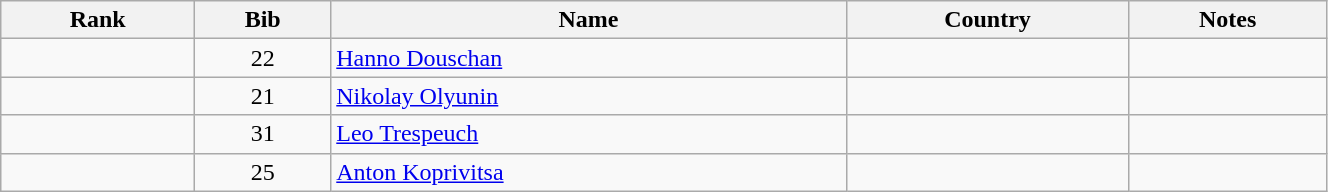<table class="wikitable" style="text-align:center;" width=70%>
<tr>
<th>Rank</th>
<th>Bib</th>
<th>Name</th>
<th>Country</th>
<th>Notes</th>
</tr>
<tr>
<td></td>
<td>22</td>
<td align=left><a href='#'>Hanno Douschan</a></td>
<td align=left></td>
<td></td>
</tr>
<tr>
<td></td>
<td>21</td>
<td align=left><a href='#'>Nikolay Olyunin</a></td>
<td align=left></td>
<td></td>
</tr>
<tr>
<td></td>
<td>31</td>
<td align=left><a href='#'>Leo Trespeuch</a></td>
<td align=left></td>
<td></td>
</tr>
<tr>
<td></td>
<td>25</td>
<td align=left><a href='#'>Anton Koprivitsa</a></td>
<td align=left></td>
<td></td>
</tr>
</table>
